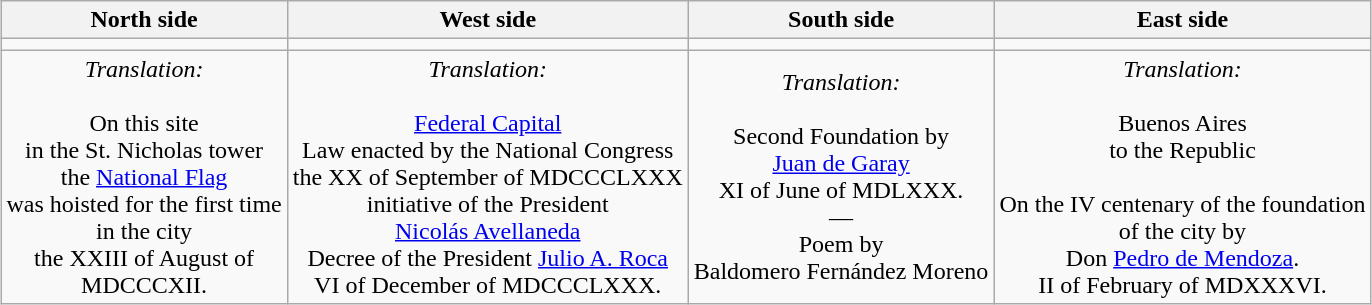<table class="wikitable" style="margin: 1em auto 1em auto;">
<tr>
<th>North side</th>
<th>West side</th>
<th>South side</th>
<th>East side</th>
</tr>
<tr>
<td style="text-align: center;"></td>
<td style="text-align: center;"></td>
<td style="text-align: center;"></td>
<td style="text-align: center;"></td>
</tr>
<tr>
<td style="text-align: center;"><em>Translation:</em><br><br> On this site<br>in the St. Nicholas tower<br>the <a href='#'>National Flag</a><br>was hoisted for the first time<br>in the city<br>the XXIII of August of<br>MDCCCXII.</td>
<td style="text-align: center;"><em>Translation:</em><br> <br><a href='#'>Federal Capital</a><br>Law enacted by the National Congress<br>the XX of September of MDCCCLXXX<br>initiative of the President<br><a href='#'>Nicolás Avellaneda</a><br>Decree of the President <a href='#'>Julio A. Roca</a><br>VI of December of MDCCCLXXX.</td>
<td style="text-align: center;"><em>Translation:</em><br><br>Second Foundation by<br><a href='#'>Juan de Garay</a><br>XI of June of MDLXXX.<br>—<br>Poem by<br>Baldomero Fernández Moreno</td>
<td style="text-align: center;"><em>Translation:</em><br><br>Buenos Aires<br>to the Republic<br><br>On the IV centenary of the foundation<br>of the city by<br>Don <a href='#'>Pedro de Mendoza</a>.<br>II of February of MDXXXVI.</td>
</tr>
</table>
